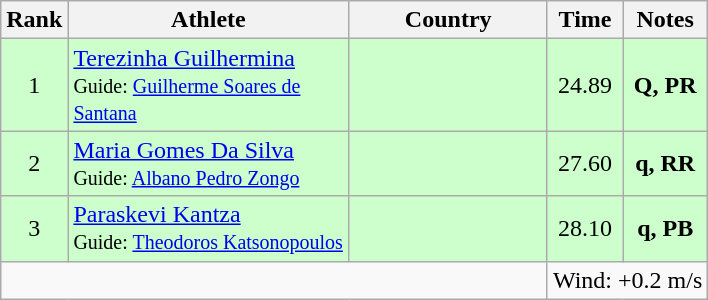<table class="wikitable sortable" style="text-align:center">
<tr>
<th>Rank</th>
<th style="width:180px">Athlete</th>
<th style="width:125px">Country</th>
<th>Time</th>
<th>Notes</th>
</tr>
<tr style="background:#cfc;">
<td>1</td>
<td style="text-align:left;"><a href='#'>Terezinha Guilhermina</a><br><small>Guide: <a href='#'>Guilherme Soares de Santana</a></small></td>
<td style="text-align:left;"></td>
<td>24.89</td>
<td><strong>Q, PR</strong></td>
</tr>
<tr style="background:#cfc;">
<td>2</td>
<td style="text-align:left;"><a href='#'>Maria Gomes Da Silva</a><br><small>Guide: <a href='#'>Albano Pedro Zongo</a></small></td>
<td style="text-align:left;"></td>
<td>27.60</td>
<td><strong>q, RR</strong></td>
</tr>
<tr style="background:#cfc;">
<td>3</td>
<td style="text-align:left;"><a href='#'>Paraskevi Kantza</a><br><small>Guide: <a href='#'>Theodoros Katsonopoulos</a></small></td>
<td style="text-align:left;"></td>
<td>28.10</td>
<td><strong>q, PB</strong></td>
</tr>
<tr class="sortbottom">
<td colspan="3"></td>
<td colspan="2">Wind: +0.2 m/s</td>
</tr>
</table>
